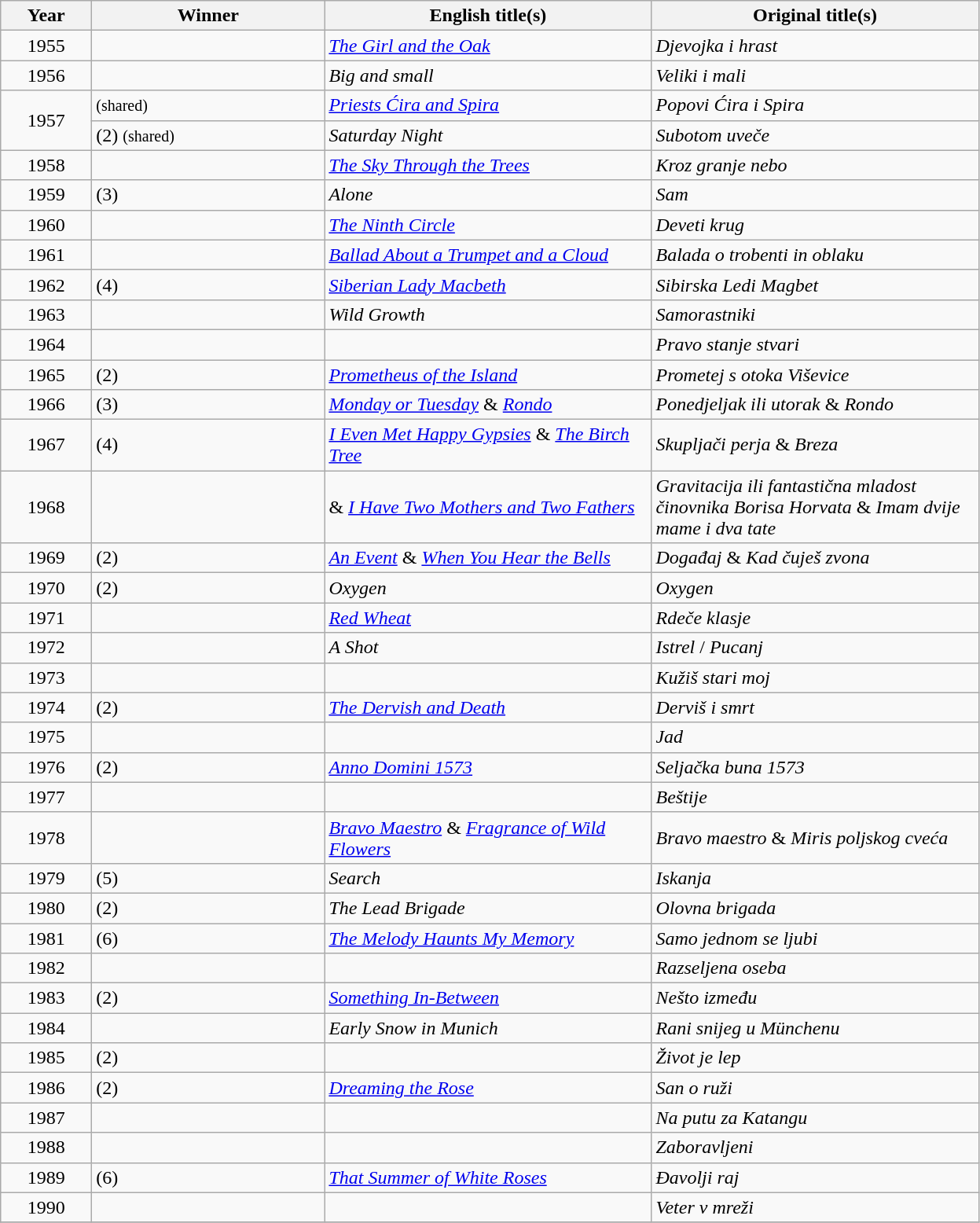<table class="wikitable sortable">
<tr>
<th width="70"><strong>Year</strong></th>
<th width="190"><strong>Winner</strong></th>
<th width="270"><strong>English title(s)</strong></th>
<th width="270"><strong>Original title(s)</strong></th>
</tr>
<tr>
<td style="text-align:center;">1955</td>
<td></td>
<td><em><a href='#'>The Girl and the Oak</a></em></td>
<td><em>Djevojka i hrast</em></td>
</tr>
<tr>
<td style="text-align:center;">1956</td>
<td></td>
<td><em>Big and small</em></td>
<td><em>Veliki i mali</em></td>
</tr>
<tr>
<td style="text-align:center;" rowspan=2>1957</td>
<td> <small>(shared)</small></td>
<td><em><a href='#'>Priests Ćira and Spira</a></em></td>
<td><em>Popovi Ćira i Spira</em></td>
</tr>
<tr>
<td> (2) <small>(shared)</small></td>
<td><em>Saturday Night</em></td>
<td><em>Subotom uveče</em></td>
</tr>
<tr>
<td style="text-align:center;">1958</td>
<td></td>
<td><em><a href='#'>The Sky Through the Trees</a></em></td>
<td><em>Kroz granje nebo</em></td>
</tr>
<tr>
<td style="text-align:center;">1959</td>
<td> (3)</td>
<td><em>Alone</em></td>
<td><em>Sam</em></td>
</tr>
<tr>
<td style="text-align:center;">1960</td>
<td></td>
<td><em><a href='#'>The Ninth Circle</a></em></td>
<td><em>Deveti krug</em></td>
</tr>
<tr>
<td style="text-align:center;">1961</td>
<td></td>
<td><em><a href='#'>Ballad About a Trumpet and a Cloud</a></em></td>
<td><em>Balada o trobenti in oblaku</em></td>
</tr>
<tr>
<td style="text-align:center;">1962</td>
<td> (4)</td>
<td><em><a href='#'>Siberian Lady Macbeth</a></em></td>
<td><em>Sibirska Ledi Magbet</em></td>
</tr>
<tr>
<td style="text-align:center;">1963</td>
<td></td>
<td><em>Wild Growth</em></td>
<td><em>Samorastniki</em></td>
</tr>
<tr>
<td style="text-align:center;">1964</td>
<td></td>
<td></td>
<td><em>Pravo stanje stvari</em></td>
</tr>
<tr>
<td style="text-align:center;">1965</td>
<td> (2)</td>
<td><em><a href='#'>Prometheus of the Island</a></em></td>
<td><em>Prometej s otoka Viševice</em></td>
</tr>
<tr>
<td style="text-align:center;">1966</td>
<td> (3)</td>
<td><em><a href='#'>Monday or Tuesday</a></em> & <em><a href='#'>Rondo</a></em></td>
<td><em>Ponedjeljak ili utorak</em> & <em>Rondo</em></td>
</tr>
<tr>
<td style="text-align:center;">1967</td>
<td> (4)</td>
<td><em><a href='#'>I Even Met Happy Gypsies</a></em> & <em><a href='#'>The Birch Tree</a></em></td>
<td><em>Skupljači perja</em> & <em>Breza</em></td>
</tr>
<tr>
<td style="text-align:center;">1968</td>
<td></td>
<td>& <em><a href='#'>I Have Two Mothers and Two Fathers</a></em></td>
<td><em>Gravitacija ili fantastična mladost činovnika Borisa Horvata</em> & <em>Imam dvije mame i dva tate</em></td>
</tr>
<tr>
<td style="text-align:center;">1969</td>
<td> (2)</td>
<td><em><a href='#'>An Event</a></em> & <em><a href='#'>When You Hear the Bells</a></em></td>
<td><em>Događaj</em> & <em>Kad čuješ zvona</em></td>
</tr>
<tr>
<td style="text-align:center;">1970</td>
<td> (2)</td>
<td><em>Oxygen</em></td>
<td><em>Oxygen</em></td>
</tr>
<tr>
<td style="text-align:center;">1971</td>
<td></td>
<td><em><a href='#'>Red Wheat</a></em></td>
<td><em>Rdeče klasje</em></td>
</tr>
<tr>
<td style="text-align:center;">1972</td>
<td></td>
<td><em>A Shot</em></td>
<td><em>Istrel</em> / <em>Pucanj</em></td>
</tr>
<tr>
<td style="text-align:center;">1973</td>
<td></td>
<td></td>
<td><em>Kužiš stari moj</em></td>
</tr>
<tr>
<td style="text-align:center;">1974</td>
<td> (2)</td>
<td><em><a href='#'>The Dervish and Death</a></em></td>
<td><em>Derviš i smrt</em></td>
</tr>
<tr>
<td style="text-align:center;">1975</td>
<td></td>
<td></td>
<td><em>Jad</em></td>
</tr>
<tr>
<td style="text-align:center;">1976</td>
<td> (2)</td>
<td><em><a href='#'>Anno Domini 1573</a></em></td>
<td><em>Seljačka buna 1573</em></td>
</tr>
<tr>
<td style="text-align:center;">1977</td>
<td></td>
<td></td>
<td><em>Beštije</em></td>
</tr>
<tr>
<td style="text-align:center;">1978</td>
<td></td>
<td><em><a href='#'>Bravo Maestro</a></em> & <em><a href='#'>Fragrance of Wild Flowers</a></em></td>
<td><em>Bravo maestro</em> & <em>Miris poljskog cveća</em></td>
</tr>
<tr>
<td style="text-align:center;">1979</td>
<td> (5)</td>
<td><em>Search</em></td>
<td><em>Iskanja</em></td>
</tr>
<tr>
<td style="text-align:center;">1980</td>
<td> (2)</td>
<td><em>The Lead Brigade</em></td>
<td><em>Olovna brigada</em></td>
</tr>
<tr>
<td style="text-align:center;">1981</td>
<td> (6)</td>
<td><em><a href='#'>The Melody Haunts My Memory</a></em></td>
<td><em>Samo jednom se ljubi</em></td>
</tr>
<tr>
<td style="text-align:center;">1982</td>
<td></td>
<td></td>
<td><em>Razseljena oseba</em></td>
</tr>
<tr>
<td style="text-align:center;">1983</td>
<td> (2)</td>
<td><em><a href='#'>Something In-Between</a></em></td>
<td><em>Nešto između</em></td>
</tr>
<tr>
<td style="text-align:center;">1984</td>
<td></td>
<td><em>Early Snow in Munich</em></td>
<td><em>Rani snijeg u Münchenu</em></td>
</tr>
<tr>
<td style="text-align:center;">1985</td>
<td> (2)</td>
<td></td>
<td><em>Život je lep</em></td>
</tr>
<tr>
<td style="text-align:center;">1986</td>
<td> (2)</td>
<td><em><a href='#'>Dreaming the Rose</a></em></td>
<td><em>San o ruži</em></td>
</tr>
<tr>
<td style="text-align:center;">1987</td>
<td></td>
<td></td>
<td><em>Na putu za Katangu</em></td>
</tr>
<tr>
<td style="text-align:center;">1988</td>
<td></td>
<td></td>
<td><em>Zaboravljeni</em></td>
</tr>
<tr>
<td style="text-align:center;">1989</td>
<td> (6)</td>
<td><em><a href='#'>That Summer of White Roses</a></em></td>
<td><em>Đavolji raj</em></td>
</tr>
<tr>
<td style="text-align:center;">1990</td>
<td></td>
<td></td>
<td><em>Veter v mreži</em></td>
</tr>
<tr>
</tr>
</table>
